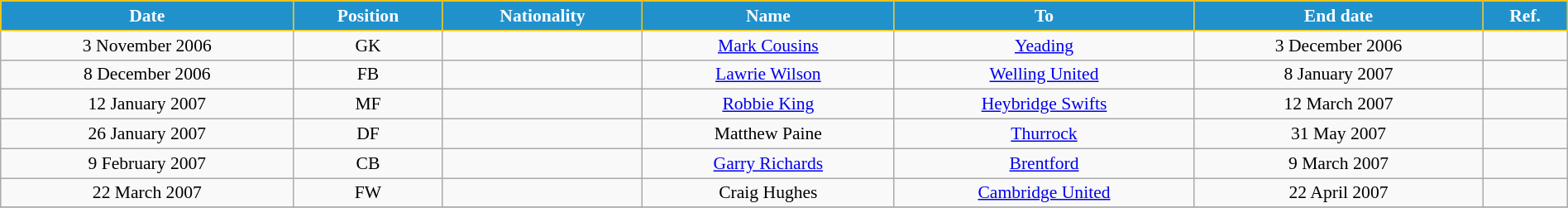<table class="wikitable" style="text-align:center; font-size:90%; width:100%;">
<tr>
<th style="background:#2191CC; color:white; border:1px solid #F7C408; text-align:center;">Date</th>
<th style="background:#2191CC; color:white; border:1px solid #F7C408; text-align:center;">Position</th>
<th style="background:#2191CC; color:white; border:1px solid #F7C408; text-align:center;">Nationality</th>
<th style="background:#2191CC; color:white; border:1px solid #F7C408; text-align:center;">Name</th>
<th style="background:#2191CC; color:white; border:1px solid #F7C408; text-align:center;">To</th>
<th style="background:#2191CC; color:white; border:1px solid #F7C408; text-align:center;">End date</th>
<th style="background:#2191CC; color:white; border:1px solid #F7C408; text-align:center;">Ref.</th>
</tr>
<tr>
<td>3 November 2006</td>
<td>GK</td>
<td></td>
<td><a href='#'>Mark Cousins</a></td>
<td> <a href='#'>Yeading</a></td>
<td>3 December 2006</td>
<td></td>
</tr>
<tr>
<td>8 December 2006</td>
<td>FB</td>
<td></td>
<td><a href='#'>Lawrie Wilson</a></td>
<td> <a href='#'>Welling United</a></td>
<td>8 January 2007</td>
<td></td>
</tr>
<tr>
<td>12 January 2007</td>
<td>MF</td>
<td></td>
<td><a href='#'>Robbie King</a></td>
<td> <a href='#'>Heybridge Swifts</a></td>
<td>12 March 2007</td>
<td></td>
</tr>
<tr>
<td>26 January 2007</td>
<td>DF</td>
<td></td>
<td>Matthew Paine</td>
<td> <a href='#'>Thurrock</a></td>
<td>31 May 2007</td>
<td></td>
</tr>
<tr>
<td>9 February 2007</td>
<td>CB</td>
<td></td>
<td><a href='#'>Garry Richards</a></td>
<td> <a href='#'>Brentford</a></td>
<td>9 March 2007</td>
<td></td>
</tr>
<tr>
<td>22 March 2007</td>
<td>FW</td>
<td></td>
<td>Craig Hughes</td>
<td> <a href='#'>Cambridge United</a></td>
<td>22 April 2007</td>
<td></td>
</tr>
<tr>
</tr>
</table>
